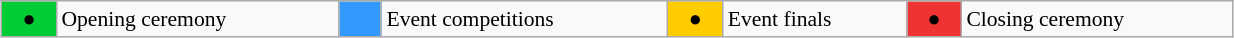<table class="wikitable" style="margin:0.5em auto; font-size:90%; position:relative;" width=65%>
<tr>
<td bgcolor="#00cc33" align=center> ● </td>
<td>Opening ceremony</td>
<td bgcolor="#3399ff" align=center>   </td>
<td>Event competitions</td>
<td bgcolor="#ffcc00" align=center> ● </td>
<td>Event finals</td>
<td bgcolor="#ee3333" align=center> ● </td>
<td>Closing ceremony</td>
</tr>
</table>
